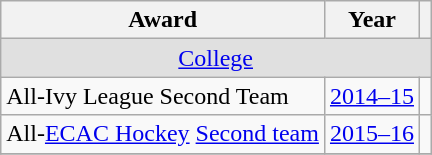<table class="wikitable">
<tr>
<th>Award</th>
<th>Year</th>
<th></th>
</tr>
<tr ALIGN="center" bgcolor="#e0e0e0">
<td colspan="3"><a href='#'>College</a></td>
</tr>
<tr>
<td>All-Ivy League Second Team</td>
<td><a href='#'>2014–15</a></td>
<td></td>
</tr>
<tr>
<td>All-<a href='#'>ECAC Hockey</a> <a href='#'>Second team</a></td>
<td><a href='#'>2015–16</a></td>
<td></td>
</tr>
<tr>
</tr>
</table>
